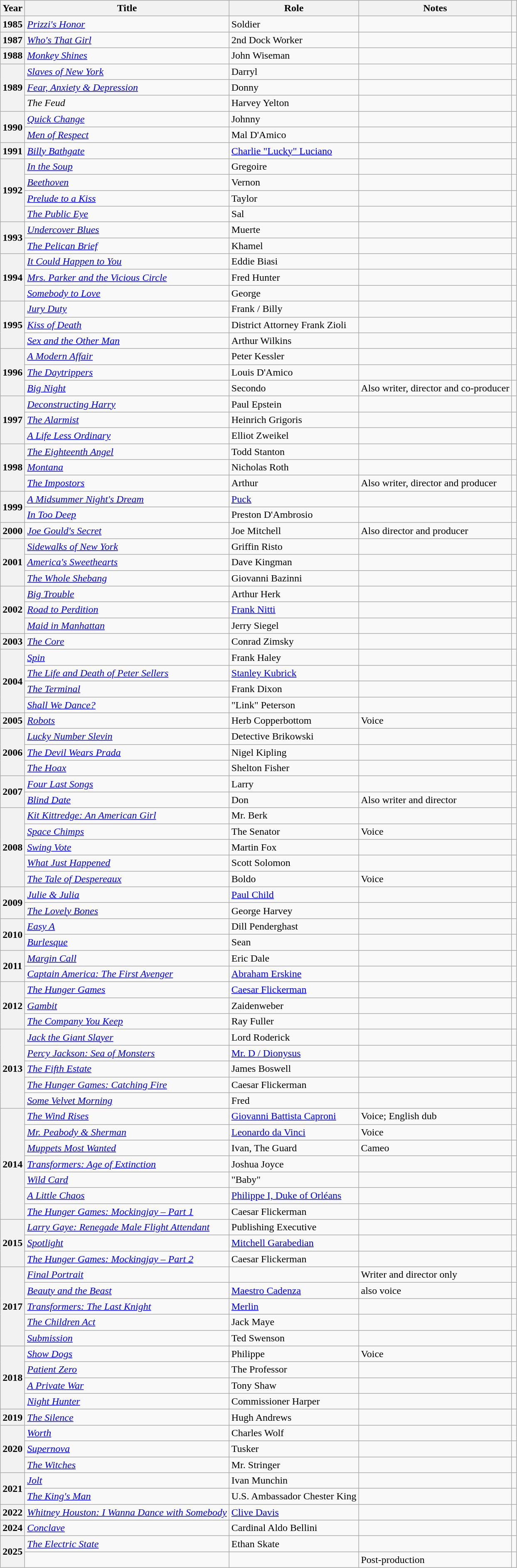<table class="wikitable plainrowheaders sortable" style="margin-right: 0;">
<tr>
<th scope="col">Year</th>
<th scope="col">Title</th>
<th scope="col">Role</th>
<th scope="col" class="unsortable">Notes</th>
<th scope="col" class="unsortable"></th>
</tr>
<tr>
<th scope="row">1985</th>
<td><em><a href='#'>Prizzi's Honor</a></em></td>
<td>Soldier</td>
<td></td>
<td></td>
</tr>
<tr>
<th scope="row">1987</th>
<td><em><a href='#'>Who's That Girl</a></em></td>
<td>2nd Dock Worker</td>
<td></td>
<td></td>
</tr>
<tr>
<th scope="row">1988</th>
<td><em><a href='#'>Monkey Shines</a></em></td>
<td>John Wiseman</td>
<td></td>
<td></td>
</tr>
<tr>
<th rowspan="3" scope="row">1989</th>
<td><em><a href='#'>Slaves of New York</a></em></td>
<td>Darryl</td>
<td></td>
<td></td>
</tr>
<tr>
<td><em><a href='#'>Fear, Anxiety & Depression</a></em></td>
<td>Donny</td>
<td></td>
<td></td>
</tr>
<tr>
<td><em>The Feud</em></td>
<td>Harvey Yelton</td>
<td></td>
<td></td>
</tr>
<tr>
<th rowspan="2" scope="row">1990</th>
<td><em><a href='#'>Quick Change</a></em></td>
<td>Johnny</td>
<td></td>
<td></td>
</tr>
<tr>
<td><em><a href='#'>Men of Respect</a></em></td>
<td>Mal D'Amico</td>
<td></td>
<td></td>
</tr>
<tr>
<th scope="row">1991</th>
<td><em><a href='#'>Billy Bathgate</a></em></td>
<td><a href='#'>Charlie "Lucky" Luciano</a></td>
<td></td>
<td></td>
</tr>
<tr>
<th rowspan="4" scope="row">1992</th>
<td><em><a href='#'>In the Soup</a></em></td>
<td>Gregoire</td>
<td></td>
<td></td>
</tr>
<tr>
<td><em><a href='#'>Beethoven</a></em></td>
<td>Vernon</td>
<td></td>
<td></td>
</tr>
<tr>
<td><em><a href='#'>Prelude to a Kiss</a></em></td>
<td>Taylor</td>
<td></td>
<td></td>
</tr>
<tr>
<td><em><a href='#'>The Public Eye</a></em></td>
<td>Sal</td>
<td></td>
<td></td>
</tr>
<tr>
<th rowspan="2" scope="row">1993</th>
<td><em><a href='#'>Undercover Blues</a></em></td>
<td>Muerte</td>
<td></td>
<td></td>
</tr>
<tr>
<td><em><a href='#'>The Pelican Brief</a></em></td>
<td>Khamel</td>
<td></td>
<td></td>
</tr>
<tr>
<th rowspan="3" scope="row">1994</th>
<td><em><a href='#'>It Could Happen to You</a></em></td>
<td>Eddie Biasi</td>
<td></td>
<td></td>
</tr>
<tr>
<td><em><a href='#'>Mrs. Parker and the Vicious Circle</a></em></td>
<td>Fred Hunter</td>
<td></td>
<td></td>
</tr>
<tr>
<td><em><a href='#'>Somebody to Love</a></em></td>
<td>George</td>
<td></td>
<td></td>
</tr>
<tr>
<th rowspan="3" scope="row">1995</th>
<td><em><a href='#'>Jury Duty</a></em></td>
<td>Frank / Billy</td>
<td></td>
<td></td>
</tr>
<tr>
<td><em><a href='#'>Kiss of Death</a></em></td>
<td>District Attorney Frank Zioli</td>
<td></td>
<td></td>
</tr>
<tr>
<td><em><a href='#'>Sex and the Other Man</a></em></td>
<td>Arthur Wilkins</td>
<td></td>
<td></td>
</tr>
<tr>
<th rowspan="3" scope="row">1996</th>
<td><em><a href='#'>A Modern Affair</a></em></td>
<td>Peter Kessler</td>
<td></td>
<td></td>
</tr>
<tr>
<td><em><a href='#'>The Daytrippers</a></em></td>
<td>Louis D'Amico</td>
<td></td>
<td></td>
</tr>
<tr>
<td><em><a href='#'>Big Night</a></em></td>
<td>Secondo</td>
<td>Also writer, director and co-producer</td>
<td></td>
</tr>
<tr>
<th rowspan="3" scope="row">1997</th>
<td><em><a href='#'>Deconstructing Harry</a></em></td>
<td>Paul Epstein</td>
<td></td>
<td></td>
</tr>
<tr>
<td><em><a href='#'>The Alarmist</a></em></td>
<td>Heinrich Grigoris</td>
<td></td>
<td></td>
</tr>
<tr>
<td><em><a href='#'>A Life Less Ordinary</a></em></td>
<td>Elliot Zweikel</td>
<td></td>
<td></td>
</tr>
<tr>
<th rowspan="3" scope="row">1998</th>
<td><em><a href='#'>The Eighteenth Angel</a></em></td>
<td>Todd Stanton</td>
<td></td>
<td></td>
</tr>
<tr>
<td><em><a href='#'>Montana</a></em></td>
<td>Nicholas Roth</td>
<td></td>
<td></td>
</tr>
<tr>
<td><em><a href='#'>The Impostors</a></em></td>
<td>Arthur</td>
<td>Also writer, director and producer</td>
<td></td>
</tr>
<tr>
<th rowspan="2" scope="row">1999</th>
<td><em><a href='#'>A Midsummer Night's Dream</a></em></td>
<td><a href='#'>Puck</a></td>
<td></td>
<td></td>
</tr>
<tr>
<td><em><a href='#'>In Too Deep</a></em></td>
<td>Preston D'Ambrosio</td>
<td></td>
<td></td>
</tr>
<tr>
<th scope="row">2000</th>
<td><em><a href='#'>Joe Gould's Secret</a></em></td>
<td>Joe Mitchell</td>
<td>Also director and producer</td>
<td></td>
</tr>
<tr>
<th rowspan="3" scope="row">2001</th>
<td><em><a href='#'>Sidewalks of New York</a></em></td>
<td>Griffin Risto</td>
<td></td>
<td></td>
</tr>
<tr>
<td><em><a href='#'>America's Sweethearts</a></em></td>
<td>Dave Kingman</td>
<td></td>
<td></td>
</tr>
<tr>
<td><em><a href='#'>The Whole Shebang</a></em></td>
<td>Giovanni Bazinni</td>
<td></td>
<td></td>
</tr>
<tr>
<th rowspan="3" scope="row">2002</th>
<td><em><a href='#'>Big Trouble</a></em></td>
<td>Arthur Herk</td>
<td></td>
<td></td>
</tr>
<tr>
<td><em><a href='#'>Road to Perdition</a></em></td>
<td><a href='#'>Frank Nitti</a></td>
<td></td>
<td></td>
</tr>
<tr>
<td><em><a href='#'>Maid in Manhattan</a></em></td>
<td>Jerry Siegel</td>
<td></td>
<td></td>
</tr>
<tr>
<th scope="row">2003</th>
<td><em><a href='#'>The Core</a></em></td>
<td>Conrad Zimsky</td>
<td></td>
<td></td>
</tr>
<tr>
<th rowspan="4" scope="row">2004</th>
<td><em><a href='#'>Spin</a></em></td>
<td>Frank Haley</td>
<td></td>
<td></td>
</tr>
<tr>
<td><em><a href='#'>The Life and Death of Peter Sellers</a></em></td>
<td><a href='#'>Stanley Kubrick</a></td>
<td></td>
<td></td>
</tr>
<tr>
<td><em><a href='#'>The Terminal</a></em></td>
<td>Frank Dixon</td>
<td></td>
<td></td>
</tr>
<tr>
<td><em><a href='#'>Shall We Dance?</a></em></td>
<td>"Link" Peterson</td>
<td></td>
<td></td>
</tr>
<tr>
<th scope="row">2005</th>
<td><em><a href='#'>Robots</a></em></td>
<td>Herb Copperbottom</td>
<td>Voice</td>
<td></td>
</tr>
<tr>
<th rowspan="3" scope="row">2006</th>
<td><em><a href='#'>Lucky Number Slevin</a></em></td>
<td>Detective Brikowski</td>
<td></td>
<td></td>
</tr>
<tr>
<td><em><a href='#'>The Devil Wears Prada</a></em></td>
<td>Nigel Kipling</td>
<td></td>
<td></td>
</tr>
<tr>
<td><em><a href='#'>The Hoax</a></em></td>
<td>Shelton Fisher</td>
<td></td>
<td></td>
</tr>
<tr>
<th rowspan="2" scope="row">2007</th>
<td><em><a href='#'>Four Last Songs</a></em></td>
<td>Larry</td>
<td></td>
<td></td>
</tr>
<tr>
<td><em><a href='#'>Blind Date</a></em></td>
<td>Don</td>
<td>Also writer and director</td>
<td></td>
</tr>
<tr>
<th rowspan="5" scope="row">2008</th>
<td><em><a href='#'>Kit Kittredge: An American Girl</a></em></td>
<td>Mr. Berk</td>
<td></td>
<td></td>
</tr>
<tr>
<td><em><a href='#'>Space Chimps</a></em></td>
<td>The Senator</td>
<td>Voice</td>
<td></td>
</tr>
<tr>
<td><em><a href='#'>Swing Vote</a></em></td>
<td>Martin Fox</td>
<td></td>
<td></td>
</tr>
<tr>
<td><em><a href='#'>What Just Happened</a></em></td>
<td>Scott Solomon</td>
<td></td>
<td></td>
</tr>
<tr>
<td><em><a href='#'>The Tale of Despereaux</a></em></td>
<td>Boldo</td>
<td>Voice</td>
<td></td>
</tr>
<tr>
<th rowspan="2" scope="row">2009</th>
<td><em><a href='#'>Julie & Julia</a></em></td>
<td><a href='#'>Paul Child</a></td>
<td></td>
<td></td>
</tr>
<tr>
<td><em><a href='#'>The Lovely Bones</a></em></td>
<td>George Harvey</td>
<td></td>
<td></td>
</tr>
<tr>
<th rowspan="2" scope="row">2010</th>
<td><em><a href='#'>Easy A</a></em></td>
<td>Dill Penderghast</td>
<td></td>
<td></td>
</tr>
<tr>
<td><em><a href='#'>Burlesque</a></em></td>
<td>Sean</td>
<td></td>
<td></td>
</tr>
<tr>
<th rowspan="2" scope="row">2011</th>
<td><em><a href='#'>Margin Call</a></em></td>
<td>Eric Dale</td>
<td></td>
<td></td>
</tr>
<tr>
<td><em><a href='#'>Captain America: The First Avenger</a></em></td>
<td><a href='#'>Abraham Erskine</a></td>
<td></td>
<td></td>
</tr>
<tr>
<th rowspan="3" scope="row">2012</th>
<td><em><a href='#'>The Hunger Games</a></em></td>
<td><a href='#'>Caesar Flickerman</a></td>
<td></td>
<td></td>
</tr>
<tr>
<td><em><a href='#'>Gambit</a></em></td>
<td>Zaidenweber</td>
<td></td>
<td></td>
</tr>
<tr>
<td><em><a href='#'>The Company You Keep</a></em></td>
<td>Ray Fuller</td>
<td></td>
<td></td>
</tr>
<tr>
<th rowspan="5" scope="row">2013</th>
<td><em><a href='#'>Jack the Giant Slayer</a></em></td>
<td>Lord Roderick</td>
<td></td>
<td></td>
</tr>
<tr>
<td><em><a href='#'>Percy Jackson: Sea of Monsters</a></em></td>
<td><a href='#'>Mr. D / Dionysus</a></td>
<td></td>
<td></td>
</tr>
<tr>
<td><em><a href='#'>The Fifth Estate</a></em></td>
<td>James Boswell</td>
<td></td>
<td></td>
</tr>
<tr>
<td><em><a href='#'>The Hunger Games: Catching Fire</a></em></td>
<td>Caesar Flickerman</td>
<td></td>
<td></td>
</tr>
<tr>
<td><em><a href='#'>Some Velvet Morning</a></em></td>
<td>Fred</td>
<td></td>
<td></td>
</tr>
<tr>
<th rowspan="7" scope="row">2014</th>
<td><em><a href='#'>The Wind Rises</a></em></td>
<td><a href='#'>Giovanni Battista Caproni</a></td>
<td>Voice; English dub</td>
<td></td>
</tr>
<tr>
<td><em><a href='#'>Mr. Peabody & Sherman</a></em></td>
<td><a href='#'>Leonardo da Vinci</a></td>
<td>Voice</td>
<td></td>
</tr>
<tr>
<td><em><a href='#'>Muppets Most Wanted</a></em></td>
<td>Ivan, The Guard</td>
<td>Cameo</td>
<td></td>
</tr>
<tr>
<td><em><a href='#'>Transformers: Age of Extinction</a></em></td>
<td>Joshua Joyce</td>
<td></td>
<td></td>
</tr>
<tr>
<td><em><a href='#'>Wild Card</a></em></td>
<td>"Baby"</td>
<td></td>
<td></td>
</tr>
<tr>
<td><em><a href='#'>A Little Chaos</a></em></td>
<td><a href='#'>Philippe I, Duke of Orléans</a></td>
<td></td>
<td></td>
</tr>
<tr>
<td><em><a href='#'>The Hunger Games: Mockingjay – Part 1</a></em></td>
<td>Caesar Flickerman</td>
<td></td>
<td></td>
</tr>
<tr>
<th rowspan="3" scope="row">2015</th>
<td><em><a href='#'>Larry Gaye: Renegade Male Flight Attendant</a></em></td>
<td>Publishing Executive</td>
<td></td>
<td></td>
</tr>
<tr>
<td><em><a href='#'>Spotlight</a></em></td>
<td><a href='#'>Mitchell Garabedian</a></td>
<td></td>
<td></td>
</tr>
<tr>
<td><em><a href='#'>The Hunger Games: Mockingjay – Part 2</a></em></td>
<td>Caesar Flickerman</td>
<td></td>
<td></td>
</tr>
<tr>
<th rowspan="5" scope="row">2017</th>
<td><em><a href='#'>Final Portrait</a></em></td>
<td></td>
<td>Writer and director only</td>
<td></td>
</tr>
<tr>
<td><em><a href='#'>Beauty and the Beast</a></em></td>
<td><a href='#'>Maestro Cadenza</a></td>
<td>also voice</td>
<td></td>
</tr>
<tr>
<td><em><a href='#'>Transformers: The Last Knight</a></em></td>
<td><a href='#'>Merlin</a></td>
<td></td>
<td></td>
</tr>
<tr>
<td><em><a href='#'>The Children Act</a></em></td>
<td>Jack Maye</td>
<td></td>
<td></td>
</tr>
<tr>
<td><em><a href='#'>Submission</a></em></td>
<td>Ted Swenson</td>
<td></td>
<td></td>
</tr>
<tr>
<th rowspan="4" scope="row">2018</th>
<td><em><a href='#'>Show Dogs</a></em></td>
<td>Philippe</td>
<td>Voice</td>
<td></td>
</tr>
<tr>
<td><em><a href='#'>Patient Zero</a></em></td>
<td>The Professor</td>
<td></td>
<td></td>
</tr>
<tr>
<td><em><a href='#'>A Private War</a></em></td>
<td>Tony Shaw</td>
<td></td>
<td></td>
</tr>
<tr>
<td><em><a href='#'>Night Hunter</a></em></td>
<td>Commissioner Harper</td>
<td></td>
<td></td>
</tr>
<tr>
<th scope="row">2019</th>
<td><em><a href='#'>The Silence</a></em></td>
<td>Hugh Andrews</td>
<td></td>
<td></td>
</tr>
<tr>
<th rowspan="3" scope="row">2020</th>
<td><em><a href='#'>Worth</a></em></td>
<td>Charles Wolf</td>
<td></td>
<td></td>
</tr>
<tr>
<td><em><a href='#'>Supernova</a></em></td>
<td>Tusker</td>
<td></td>
<td></td>
</tr>
<tr>
<td><em><a href='#'>The Witches</a></em></td>
<td>Mr. Stringer</td>
<td></td>
<td></td>
</tr>
<tr>
<th rowspan="2" scope="row">2021</th>
<td><em><a href='#'>Jolt</a></em></td>
<td>Ivan Munchin</td>
<td></td>
<td></td>
</tr>
<tr>
<td><em><a href='#'>The King's Man</a></em></td>
<td>U.S. Ambassador Chester King</td>
<td></td>
<td></td>
</tr>
<tr>
<th scope="row">2022</th>
<td><em><a href='#'>Whitney Houston: I Wanna Dance with Somebody</a></em></td>
<td><a href='#'>Clive Davis</a></td>
<td></td>
<td></td>
</tr>
<tr>
<th scope="row">2024</th>
<td><em><a href='#'>Conclave</a></em></td>
<td>Cardinal Aldo Bellini</td>
<td></td>
<td></td>
</tr>
<tr>
<th rowspan="2" scope="row">2025</th>
<td><em><a href='#'>The Electric State</a></em></td>
<td>Ethan Skate</td>
<td></td>
<td></td>
</tr>
<tr>
<td></td>
<td></td>
<td>Post-production</td>
<td></td>
</tr>
</table>
